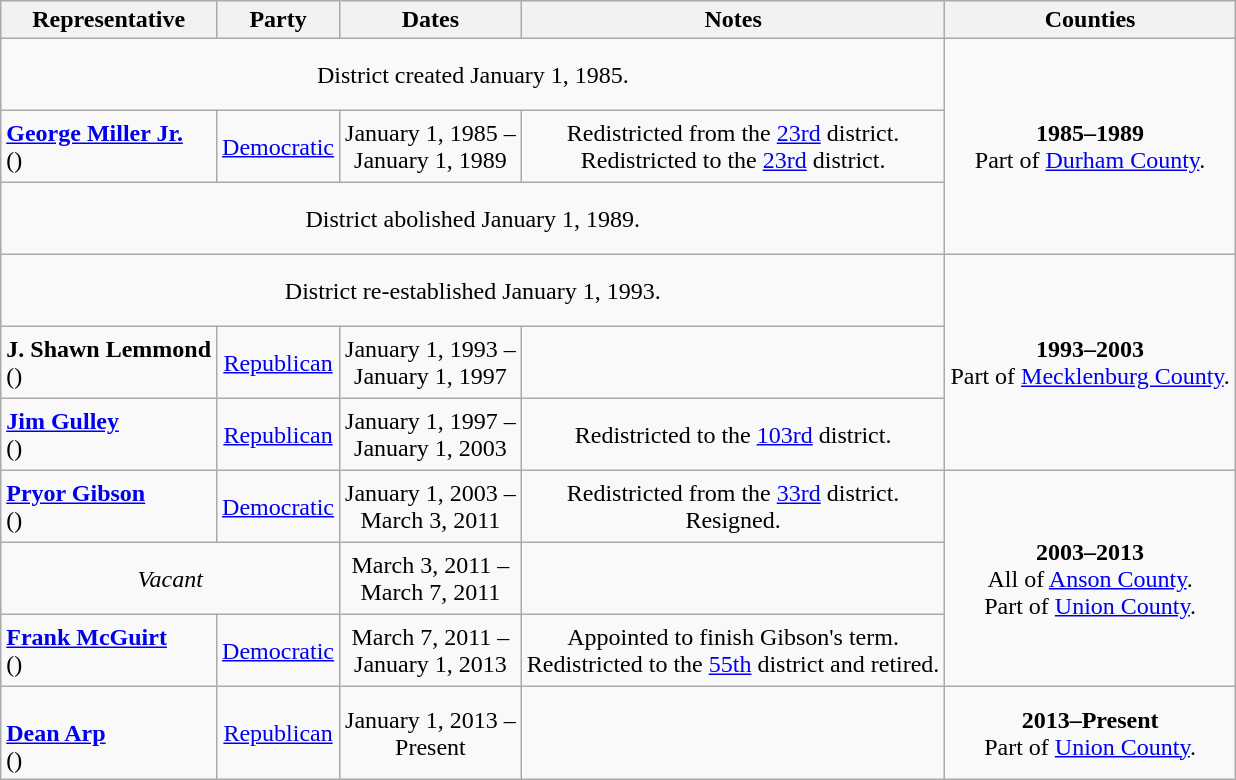<table class=wikitable style="text-align:center">
<tr>
<th>Representative</th>
<th>Party</th>
<th>Dates</th>
<th>Notes</th>
<th>Counties</th>
</tr>
<tr style="height:3em">
<td colspan=4>District created January 1, 1985.</td>
<td rowspan=3><strong>1985–1989</strong> <br> Part of <a href='#'>Durham County</a>.</td>
</tr>
<tr style="height:3em">
<td align=left><strong><a href='#'>George Miller Jr.</a></strong><br>()</td>
<td><a href='#'>Democratic</a></td>
<td nowrap>January 1, 1985 – <br> January 1, 1989</td>
<td>Redistricted from the <a href='#'>23rd</a> district. <br> Redistricted to the <a href='#'>23rd</a> district.</td>
</tr>
<tr style="height:3em">
<td colspan=4>District abolished January 1, 1989.</td>
</tr>
<tr style="height:3em">
<td colspan=4>District re-established January 1, 1993.</td>
<td rowspan=3><strong>1993–2003</strong> <br> Part of <a href='#'>Mecklenburg County</a>.</td>
</tr>
<tr style="height:3em">
<td align=left><strong>J. Shawn Lemmond</strong><br>()</td>
<td><a href='#'>Republican</a></td>
<td nowrap>January 1, 1993 – <br> January 1, 1997</td>
<td></td>
</tr>
<tr style="height:3em">
<td align=left><strong><a href='#'>Jim Gulley</a></strong><br>()</td>
<td><a href='#'>Republican</a></td>
<td nowrap>January 1, 1997 – <br> January 1, 2003</td>
<td>Redistricted to the <a href='#'>103rd</a> district.</td>
</tr>
<tr style="height:3em">
<td align=left><strong><a href='#'>Pryor Gibson</a></strong><br>()</td>
<td><a href='#'>Democratic</a></td>
<td nowrap>January 1, 2003 – <br> March 3, 2011</td>
<td>Redistricted from the <a href='#'>33rd</a> district. <br> Resigned.</td>
<td rowspan=3><strong>2003–2013</strong> <br> All of <a href='#'>Anson County</a>. <br> Part of <a href='#'>Union County</a>.</td>
</tr>
<tr style="height:3em">
<td colspan=2><em>Vacant</em></td>
<td nowrap>March 3, 2011 – <br> March 7, 2011</td>
<td></td>
</tr>
<tr style="height:3em">
<td align=left><strong><a href='#'>Frank McGuirt</a></strong><br>()</td>
<td><a href='#'>Democratic</a></td>
<td nowrap>March 7, 2011 – <br> January 1, 2013</td>
<td>Appointed to finish Gibson's term. <br> Redistricted to the <a href='#'>55th</a> district and retired.</td>
</tr>
<tr style="height:3em">
<td align=left><br><strong><a href='#'>Dean Arp</a></strong><br>()</td>
<td><a href='#'>Republican</a></td>
<td nowrap>January 1, 2013 – <br> Present</td>
<td></td>
<td><strong>2013–Present</strong> <br> Part of <a href='#'>Union County</a>.</td>
</tr>
</table>
